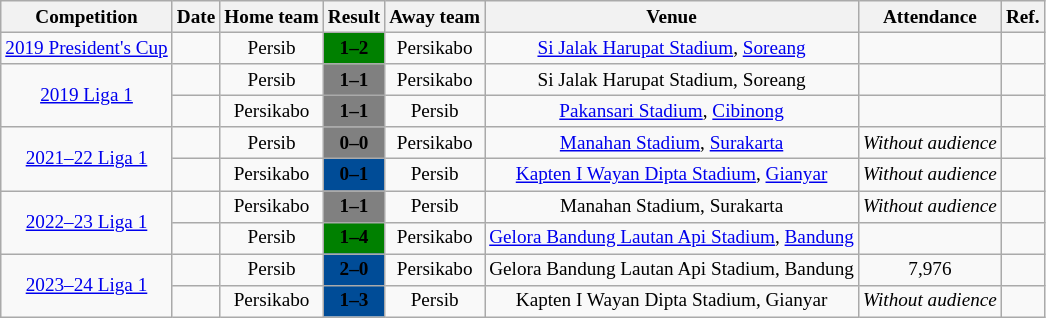<table class="wikitable" style="text-align: center; font-size: 80%">
<tr>
<th>Competition</th>
<th>Date</th>
<th>Home team</th>
<th>Result</th>
<th>Away team</th>
<th>Venue</th>
<th>Attendance</th>
<th>Ref.</th>
</tr>
<tr>
<td rowspan=1><a href='#'>2019 President's Cup</a></td>
<td></td>
<td>Persib</td>
<td bgcolor=008000><span><strong>1–2</strong></span></td>
<td>Persikabo</td>
<td><a href='#'>Si Jalak Harupat Stadium</a>, <a href='#'>Soreang</a></td>
<td></td>
<td></td>
</tr>
<tr>
<td rowspan=2><a href='#'>2019 Liga 1</a></td>
<td></td>
<td>Persib</td>
<td bgcolor=808080><span><strong>1–1</strong></span></td>
<td>Persikabo</td>
<td>Si Jalak Harupat Stadium, Soreang</td>
<td></td>
<td></td>
</tr>
<tr>
<td></td>
<td>Persikabo</td>
<td bgcolor=808080><span><strong>1–1</strong></span></td>
<td>Persib</td>
<td><a href='#'>Pakansari Stadium</a>, <a href='#'>Cibinong</a></td>
<td></td>
<td></td>
</tr>
<tr>
<td rowspan=2><a href='#'>2021–22 Liga 1</a></td>
<td></td>
<td>Persib</td>
<td bgcolor=808080><span><strong>0–0</strong></span></td>
<td>Persikabo</td>
<td><a href='#'>Manahan Stadium</a>, <a href='#'>Surakarta</a></td>
<td><em>Without audience</em></td>
<td></td>
</tr>
<tr>
<td></td>
<td>Persikabo</td>
<td bgcolor=004c97><span><strong>0–1</strong></span></td>
<td>Persib</td>
<td><a href='#'>Kapten I Wayan Dipta Stadium</a>, <a href='#'>Gianyar</a></td>
<td><em>Without audience</em></td>
<td></td>
</tr>
<tr>
<td rowspan="2"><a href='#'>2022–23 Liga 1</a></td>
<td></td>
<td>Persikabo</td>
<td bgcolor=808080><span><strong>1–1</strong></span></td>
<td>Persib</td>
<td>Manahan Stadium, Surakarta</td>
<td><em>Without audience</em></td>
<td></td>
</tr>
<tr>
<td></td>
<td>Persib</td>
<td bgcolor=008000><span><strong>1–4</strong></span></td>
<td>Persikabo</td>
<td><a href='#'>Gelora Bandung Lautan Api Stadium</a>, <a href='#'>Bandung</a></td>
<td></td>
<td></td>
</tr>
<tr>
<td rowspan="2"><a href='#'>2023–24 Liga 1</a></td>
<td></td>
<td>Persib</td>
<td bgcolor=004c97><span><strong>2–0</strong></span></td>
<td>Persikabo</td>
<td>Gelora Bandung Lautan Api Stadium, Bandung</td>
<td>7,976</td>
<td></td>
</tr>
<tr>
<td></td>
<td>Persikabo</td>
<td bgcolor=004c97><span><strong>1–3</strong></span></td>
<td>Persib</td>
<td>Kapten I Wayan Dipta Stadium, Gianyar</td>
<td><em>Without audience</em></td>
<td></td>
</tr>
</table>
